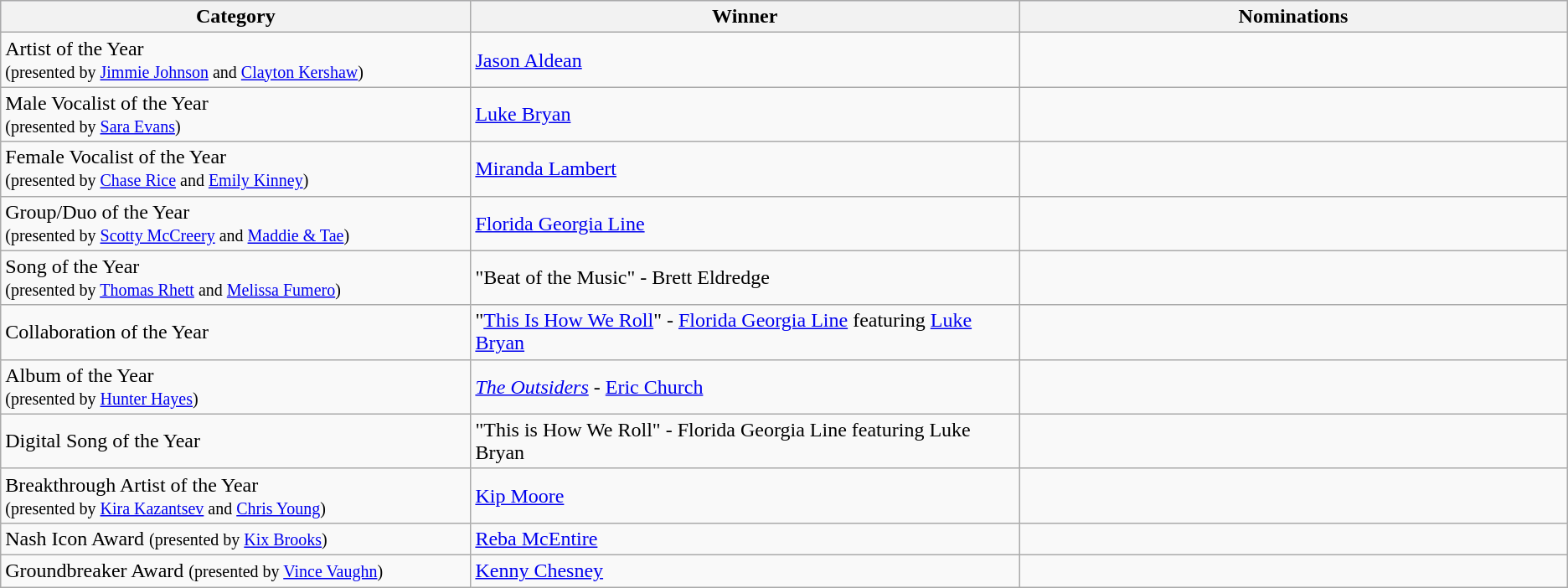<table class=wikitable>
<tr align=center bgcolor=lavender>
<th width=30%>Category</th>
<th width=35%>Winner</th>
<th width=50%>Nominations</th>
</tr>
<tr>
<td>Artist of the Year <br> <small>(presented by <a href='#'>Jimmie Johnson</a> and <a href='#'>Clayton Kershaw</a>)</small></td>
<td><a href='#'>Jason Aldean</a></td>
<td></td>
</tr>
<tr>
<td>Male Vocalist of the Year <br> <small>(presented by <a href='#'>Sara Evans</a>)</small></td>
<td><a href='#'>Luke Bryan</a></td>
<td></td>
</tr>
<tr>
<td>Female Vocalist of the Year <br> <small>(presented by <a href='#'>Chase Rice</a> and <a href='#'>Emily Kinney</a>)</small></td>
<td><a href='#'>Miranda Lambert</a></td>
<td></td>
</tr>
<tr>
<td>Group/Duo of the Year <br> <small>(presented by <a href='#'>Scotty McCreery</a> and <a href='#'>Maddie & Tae</a>)</small></td>
<td><a href='#'>Florida Georgia Line</a></td>
<td></td>
</tr>
<tr>
<td>Song of the Year <br> <small>(presented by <a href='#'>Thomas Rhett</a> and <a href='#'>Melissa Fumero</a>)</small></td>
<td>"Beat of the Music" - Brett Eldredge</td>
<td></td>
</tr>
<tr>
<td>Collaboration of the Year</td>
<td>"<a href='#'>This Is How We Roll</a>" - <a href='#'>Florida Georgia Line</a> featuring <a href='#'>Luke Bryan</a></td>
<td></td>
</tr>
<tr>
<td>Album of the Year <br> <small>(presented by <a href='#'>Hunter Hayes</a>)</small></td>
<td><em><a href='#'>The Outsiders</a></em> - <a href='#'>Eric Church</a></td>
<td></td>
</tr>
<tr>
<td>Digital Song of the Year</td>
<td>"This is How We Roll" - Florida Georgia Line featuring Luke Bryan</td>
<td></td>
</tr>
<tr>
<td>Breakthrough Artist of the Year <br> <small>(presented by <a href='#'>Kira Kazantsev</a> and <a href='#'>Chris Young</a>)</small><br></td>
<td><a href='#'>Kip Moore</a></td>
<td></td>
</tr>
<tr>
<td>Nash Icon Award <small>(presented by <a href='#'>Kix Brooks</a>)</small></td>
<td><a href='#'>Reba McEntire</a></td>
<td></td>
</tr>
<tr>
<td>Groundbreaker Award <small>(presented by <a href='#'>Vince Vaughn</a>)</small></td>
<td><a href='#'>Kenny Chesney</a></td>
<td></td>
</tr>
</table>
